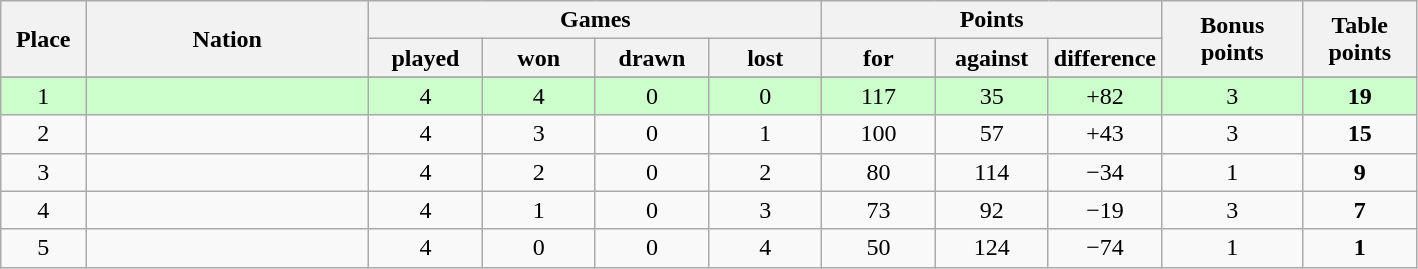<table class="wikitable">
<tr>
<th rowspan=2 width="6%">Place</th>
<th rowspan=2 width="20%">Nation</th>
<th colspan=4 width="40%">Games</th>
<th colspan=3 width="24%">Points</th>
<th rowspan=2 width="10%">Bonus<br>points</th>
<th rowspan=2 width="10%">Table<br>points</th>
</tr>
<tr>
<th width="8%">played</th>
<th width="8%">won</th>
<th width="8%">drawn</th>
<th width="8%">lost</th>
<th width="8%">for</th>
<th width="8%">against</th>
<th width="8%">difference</th>
</tr>
<tr>
</tr>
<tr align=center bgcolor="#ccffcc">
<td>1</td>
<td align=left></td>
<td>4</td>
<td>4</td>
<td>0</td>
<td>0</td>
<td>117</td>
<td>35</td>
<td>+82</td>
<td>3</td>
<td><strong>19</strong></td>
</tr>
<tr align=center>
<td>2</td>
<td align=left></td>
<td>4</td>
<td>3</td>
<td>0</td>
<td>1</td>
<td>100</td>
<td>57</td>
<td>+43</td>
<td>3</td>
<td><strong>15</strong></td>
</tr>
<tr align=center>
<td>3</td>
<td align=left></td>
<td>4</td>
<td>2</td>
<td>0</td>
<td>2</td>
<td>80</td>
<td>114</td>
<td>−34</td>
<td>1</td>
<td><strong>9</strong></td>
</tr>
<tr align=center>
<td>4</td>
<td align=left></td>
<td>4</td>
<td>1</td>
<td>0</td>
<td>3</td>
<td>73</td>
<td>92</td>
<td>−19</td>
<td>3</td>
<td><strong>7</strong></td>
</tr>
<tr align=center>
<td>5</td>
<td align=left></td>
<td>4</td>
<td>0</td>
<td>0</td>
<td>4</td>
<td>50</td>
<td>124</td>
<td>−74</td>
<td>1</td>
<td><strong>1</strong></td>
</tr>
</table>
